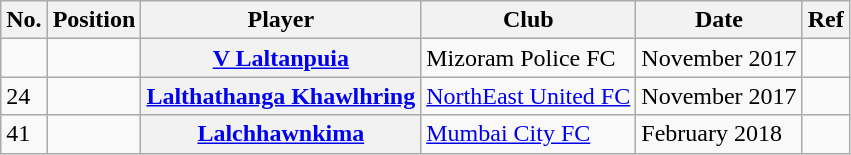<table class="wikitable plainrowheaders" style="text-align:center; text-align:left">
<tr>
<th>No.</th>
<th scope=col>Position</th>
<th scope=col>Player</th>
<th scope=col>Club</th>
<th scope=col>Date</th>
<th scope=col>Ref</th>
</tr>
<tr>
<td></td>
<td></td>
<th scope=row> <a href='#'>V Laltanpuia</a></th>
<td> Mizoram Police FC</td>
<td>November 2017</td>
<td></td>
</tr>
<tr>
<td>24</td>
<td></td>
<th scope=row> <a href='#'>Lalthathanga Khawlhring</a></th>
<td> <a href='#'>NorthEast United FC</a></td>
<td>November 2017</td>
<td></td>
</tr>
<tr>
<td>41</td>
<td></td>
<th scope=row> <a href='#'>Lalchhawnkima</a></th>
<td> <a href='#'>Mumbai City FC</a></td>
<td>February 2018</td>
<td></td>
</tr>
</table>
